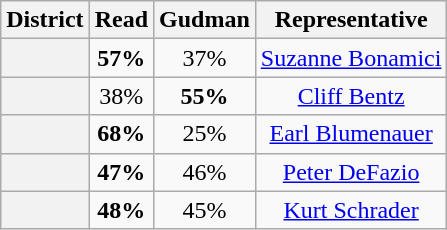<table class=wikitable>
<tr>
<th>District</th>
<th>Read</th>
<th>Gudman</th>
<th>Representative</th>
</tr>
<tr align=center>
<th></th>
<td><strong>57%</strong></td>
<td>37%</td>
<td><a href='#'>Suzanne Bonamici</a></td>
</tr>
<tr align=center>
<th></th>
<td>38%</td>
<td><strong>55%</strong></td>
<td><a href='#'>Cliff Bentz</a></td>
</tr>
<tr align=center>
<th></th>
<td><strong>68%</strong></td>
<td>25%</td>
<td><a href='#'>Earl Blumenauer</a></td>
</tr>
<tr align=center>
<th></th>
<td><strong>47%</strong></td>
<td>46%</td>
<td><a href='#'>Peter DeFazio</a></td>
</tr>
<tr align=center>
<th></th>
<td><strong>48%</strong></td>
<td>45%</td>
<td><a href='#'>Kurt Schrader</a></td>
</tr>
</table>
